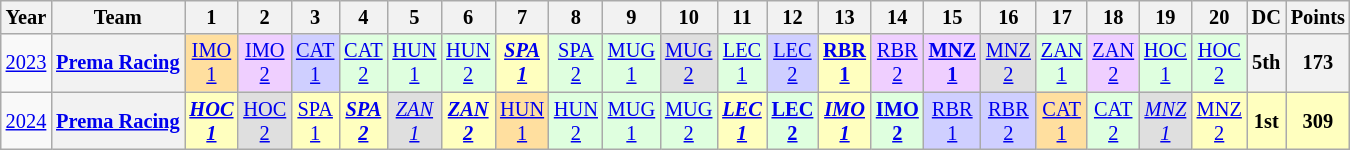<table class="wikitable" style="text-align:center; font-size:85%;">
<tr>
<th>Year</th>
<th>Team</th>
<th>1</th>
<th>2</th>
<th>3</th>
<th>4</th>
<th>5</th>
<th>6</th>
<th>7</th>
<th>8</th>
<th>9</th>
<th>10</th>
<th>11</th>
<th>12</th>
<th>13</th>
<th>14</th>
<th>15</th>
<th>16</th>
<th>17</th>
<th>18</th>
<th>19</th>
<th>20</th>
<th>DC</th>
<th>Points</th>
</tr>
<tr>
<td><a href='#'>2023</a></td>
<th nowrap><a href='#'>Prema Racing</a></th>
<td style="background:#FFDF9F;"><a href='#'>IMO<br>1</a><br></td>
<td style="background:#EFCFFF;"><a href='#'>IMO<br>2</a><br></td>
<td style="background:#CFCFFF;"><a href='#'>CAT<br>1</a><br></td>
<td style="background:#DFFFDF;"><a href='#'>CAT<br>2</a><br></td>
<td style="background:#DFFFDF;"><a href='#'>HUN<br>1</a><br></td>
<td style="background:#DFFFDF;"><a href='#'>HUN<br>2</a><br></td>
<td style="background:#FFFFBF;"><strong><em><a href='#'>SPA<br>1</a></em></strong><br></td>
<td style="background:#DFFFDF;"><a href='#'>SPA<br>2</a><br></td>
<td style="background:#DFFFDF;"><a href='#'>MUG<br>1</a><br></td>
<td style="background:#DFDFDF;"><a href='#'>MUG<br>2</a><br></td>
<td style="background:#DFFFDF;"><a href='#'>LEC<br>1</a><br></td>
<td style="background:#CFCFFF;"><a href='#'>LEC<br>2</a><br></td>
<td style="background:#FFFFBF;"><strong><a href='#'>RBR<br>1</a></strong><br></td>
<td style="background:#EFCFFF;"><a href='#'>RBR<br>2</a><br></td>
<td style="background:#EFCFFF;"><strong><a href='#'>MNZ<br>1</a></strong><br></td>
<td style="background:#DFDFDF;"><a href='#'>MNZ<br>2</a><br></td>
<td style="background:#DFFFDF;"><a href='#'>ZAN<br>1</a><br></td>
<td style="background:#EFCFFF;"><a href='#'>ZAN<br>2</a><br></td>
<td style="background:#dfffdf;"><a href='#'>HOC<br>1</a><br></td>
<td style="background:#dfffdf;"><a href='#'>HOC<br>2</a><br></td>
<th>5th</th>
<th>173</th>
</tr>
<tr>
<td><a href='#'>2024</a></td>
<th nowrap><a href='#'>Prema Racing</a></th>
<td style="background:#ffffbf;"><strong><em><a href='#'>HOC<br>1</a></em></strong><br></td>
<td style="background:#dfdfdf;"><a href='#'>HOC<br>2</a><br></td>
<td style="background:#ffffbf;"><a href='#'>SPA<br>1</a><br></td>
<td style="background:#ffffbf;"><strong><em><a href='#'>SPA<br>2</a></em></strong><br></td>
<td style="background:#dfdfdf;"><em><a href='#'>ZAN<br>1</a></em><br></td>
<td style="background:#ffffbf;"><strong><em><a href='#'>ZAN<br>2</a></em></strong><br></td>
<td style="background:#ffdf9f;"><a href='#'>HUN<br>1</a><br></td>
<td style="background:#dfffdf;"><a href='#'>HUN<br>2</a><br></td>
<td style="background:#dfffdf;"><a href='#'>MUG<br>1</a><br></td>
<td style="background:#dfffdf;"><a href='#'>MUG<br>2</a><br></td>
<td style="background:#ffffbf;"><strong><em><a href='#'>LEC<br>1</a></em></strong><br></td>
<td style="background:#dfffdf;"><strong><a href='#'>LEC<br>2</a></strong><br></td>
<td style="background:#ffffbf;"><strong><em><a href='#'>IMO<br>1</a></em></strong><br></td>
<td style="background:#dfffdf;"><strong><a href='#'>IMO<br>2</a></strong><br></td>
<td style="background:#cfcfff;"><a href='#'>RBR<br>1</a><br></td>
<td style="background:#cfcfff;"><a href='#'>RBR<br>2</a><br></td>
<td style="background:#ffdf9f;"><a href='#'>CAT<br>1</a><br></td>
<td style="background:#dfffdf;"><a href='#'>CAT<br>2</a><br></td>
<td style="background:#dfdfdf;"><em><a href='#'>MNZ<br>1</a></em><br></td>
<td style="background:#ffffbf;"><a href='#'>MNZ<br>2</a><br></td>
<th style="background:#FFFFBF;">1st</th>
<th style="background:#FFFFBF;">309</th>
</tr>
</table>
